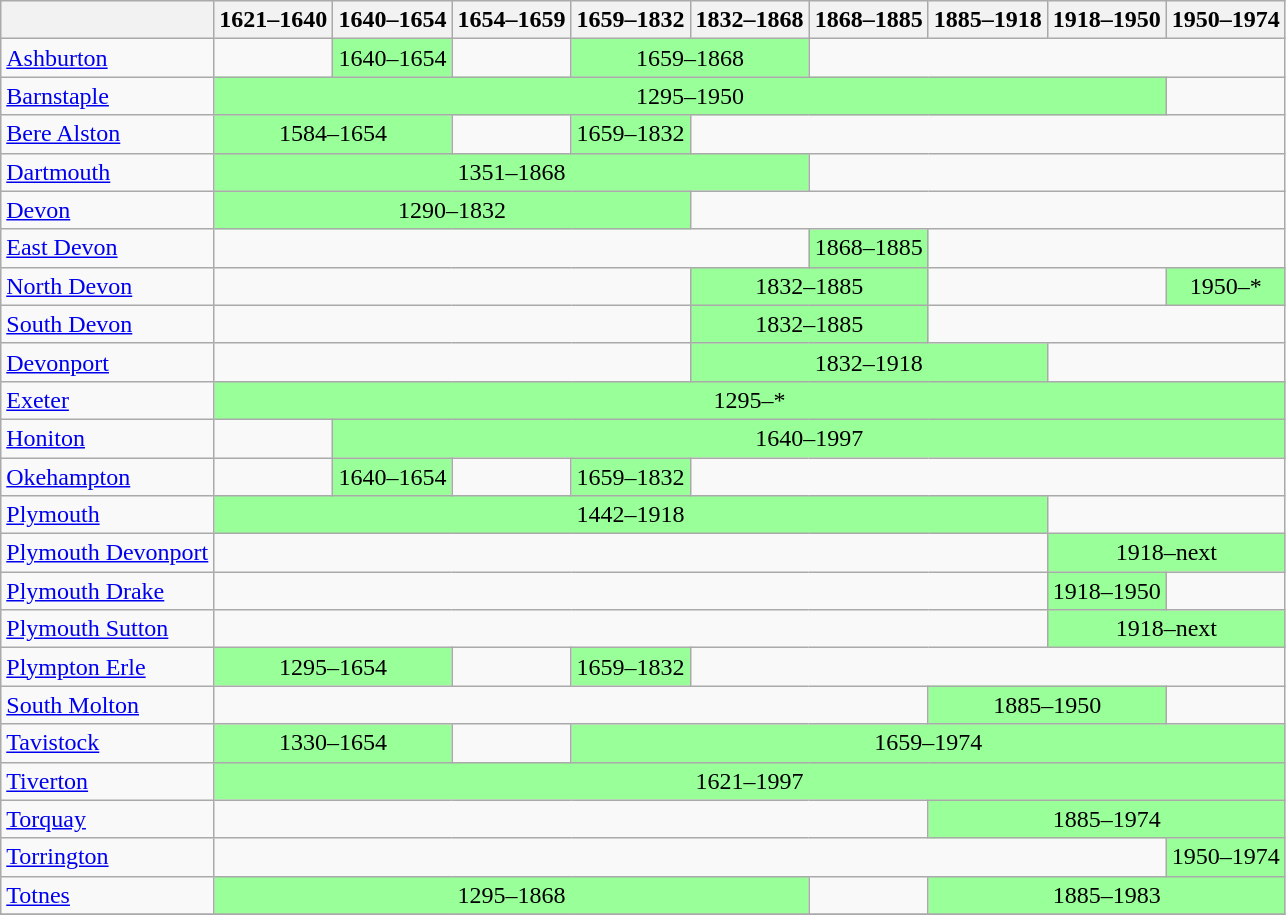<table class="wikitable">
<tr>
<th> </th>
<th>1621–1640</th>
<th>1640–1654</th>
<th>1654–1659</th>
<th>1659–1832</th>
<th>1832–1868</th>
<th>1868–1885</th>
<th>1885–1918</th>
<th>1918–1950</th>
<th>1950–1974</th>
</tr>
<tr>
<td><a href='#'>Ashburton</a></td>
<td colspan="1"> </td>
<td colspan="1" align="center" bgcolor="#99FF99">1640–1654</td>
<td colspan="1"> </td>
<td colspan="2" align="center" bgcolor="#99FF99">1659–1868</td>
<td colspan="4"> </td>
</tr>
<tr>
<td><a href='#'>Barnstaple</a></td>
<td colspan="8" align="center" bgcolor="#99FF99">1295–1950</td>
<td colspan="1"> </td>
</tr>
<tr>
<td><a href='#'>Bere Alston</a></td>
<td colspan="2" align="center" bgcolor="#99FF99">1584–1654</td>
<td colspan="1"> </td>
<td colspan="1" align="center" bgcolor="#99FF99">1659–1832</td>
<td colspan="5"> </td>
</tr>
<tr>
<td><a href='#'>Dartmouth</a></td>
<td colspan="5" align="center" bgcolor="#99FF99">1351–1868</td>
<td colspan="4"> </td>
</tr>
<tr>
<td><a href='#'>Devon</a></td>
<td colspan="4" align="center" bgcolor="#99FF99">1290–1832</td>
<td colspan="5"> </td>
</tr>
<tr>
<td><a href='#'>East Devon</a></td>
<td colspan="5"> </td>
<td colspan="1" align="center" bgcolor="#99FF99">1868–1885</td>
<td colspan="3"> </td>
</tr>
<tr>
<td><a href='#'>North Devon</a></td>
<td colspan="4"> </td>
<td colspan="2" align="center" bgcolor="#99FF99">1832–1885</td>
<td colspan="2"> </td>
<td colspan="1" align="center" bgcolor="#99FF99">1950–*</td>
</tr>
<tr>
<td><a href='#'>South Devon</a></td>
<td colspan="4"> </td>
<td colspan="2" align="center" bgcolor="#99FF99">1832–1885</td>
<td colspan="3"> </td>
</tr>
<tr>
<td><a href='#'>Devonport</a></td>
<td colspan="4"> </td>
<td colspan="3" align="center" bgcolor="#99FF99">1832–1918</td>
<td colspan="2"> </td>
</tr>
<tr>
<td><a href='#'>Exeter</a></td>
<td colspan="9" align="center" bgcolor="#99FF99">1295–*</td>
</tr>
<tr>
<td><a href='#'>Honiton</a></td>
<td colspan="1"> </td>
<td colspan="8" align="center" bgcolor="#99FF99">1640–1997</td>
</tr>
<tr>
<td><a href='#'>Okehampton</a></td>
<td colspan="1"> </td>
<td colspan="1" align="center" bgcolor="#99FF99">1640–1654</td>
<td colspan="1"> </td>
<td colspan="1" align="center" bgcolor="#99FF99">1659–1832</td>
<td colspan="5"> </td>
</tr>
<tr>
<td><a href='#'>Plymouth</a></td>
<td colspan="7" align="center" bgcolor="#99FF99">1442–1918</td>
<td colspan="2"> </td>
</tr>
<tr>
<td><a href='#'>Plymouth Devonport</a></td>
<td colspan="7"> </td>
<td colspan="2" align="center" bgcolor="#99FF99">1918–next</td>
</tr>
<tr>
<td><a href='#'>Plymouth Drake</a></td>
<td colspan="7"> </td>
<td colspan="1" align="center" bgcolor="#99FF99">1918–1950</td>
<td colspan="1"> </td>
</tr>
<tr>
<td><a href='#'>Plymouth Sutton</a></td>
<td colspan="7"> </td>
<td colspan="2" align="center" bgcolor="#99FF99">1918–next</td>
</tr>
<tr>
<td><a href='#'>Plympton Erle</a></td>
<td colspan="2" align="center" bgcolor="#99FF99">1295–1654</td>
<td colspan="1"> </td>
<td colspan="1" align="center" bgcolor="#99FF99">1659–1832</td>
<td colspan="5"> </td>
</tr>
<tr>
<td><a href='#'>South Molton</a></td>
<td colspan="6"> </td>
<td colspan="2" align="center" bgcolor="#99FF99">1885–1950</td>
<td colspan="1"> </td>
</tr>
<tr>
<td><a href='#'>Tavistock</a></td>
<td colspan="2" align="center" bgcolor="#99FF99">1330–1654</td>
<td colspan="1"> </td>
<td colspan="6" align="center" bgcolor="#99FF99">1659–1974</td>
</tr>
<tr>
<td><a href='#'>Tiverton</a></td>
<td colspan="9" align="center" bgcolor="#99FF99">1621–1997</td>
</tr>
<tr>
<td><a href='#'>Torquay</a></td>
<td colspan="6"> </td>
<td colspan="3" align="center" bgcolor="#99FF99">1885–1974</td>
</tr>
<tr>
<td><a href='#'>Torrington</a></td>
<td colspan="8"> </td>
<td colspan="1" align="center" bgcolor="#99FF99">1950–1974</td>
</tr>
<tr>
<td><a href='#'>Totnes</a></td>
<td colspan="5" align="center" bgcolor="#99FF99">1295–1868</td>
<td colspan="1"> </td>
<td colspan="3" align="center" bgcolor="#99FF99">1885–1983</td>
</tr>
<tr>
</tr>
</table>
